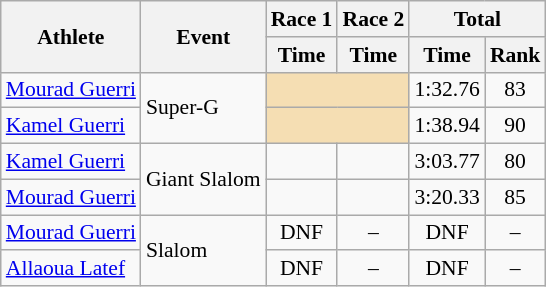<table class="wikitable" style="font-size:90%">
<tr>
<th rowspan="2">Athlete</th>
<th rowspan="2">Event</th>
<th>Race 1</th>
<th>Race 2</th>
<th colspan="2">Total</th>
</tr>
<tr>
<th>Time</th>
<th>Time</th>
<th>Time</th>
<th>Rank</th>
</tr>
<tr>
<td><a href='#'>Mourad Guerri</a></td>
<td rowspan="2">Super-G</td>
<td colspan="2" bgcolor="wheat"></td>
<td align="center">1:32.76</td>
<td align="center">83</td>
</tr>
<tr>
<td><a href='#'>Kamel Guerri</a></td>
<td colspan="2" bgcolor="wheat"></td>
<td align="center">1:38.94</td>
<td align="center">90</td>
</tr>
<tr>
<td><a href='#'>Kamel Guerri</a></td>
<td rowspan="2">Giant Slalom</td>
<td align="center"></td>
<td align="center"></td>
<td align="center">3:03.77</td>
<td align="center">80</td>
</tr>
<tr>
<td><a href='#'>Mourad Guerri</a></td>
<td align="center"></td>
<td align="center"></td>
<td align="center">3:20.33</td>
<td align="center">85</td>
</tr>
<tr>
<td><a href='#'>Mourad Guerri</a></td>
<td rowspan="2">Slalom</td>
<td align="center">DNF</td>
<td align="center">–</td>
<td align="center">DNF</td>
<td align="center">–</td>
</tr>
<tr>
<td><a href='#'>Allaoua Latef</a></td>
<td align="center">DNF</td>
<td align="center">–</td>
<td align="center">DNF</td>
<td align="center">–</td>
</tr>
</table>
